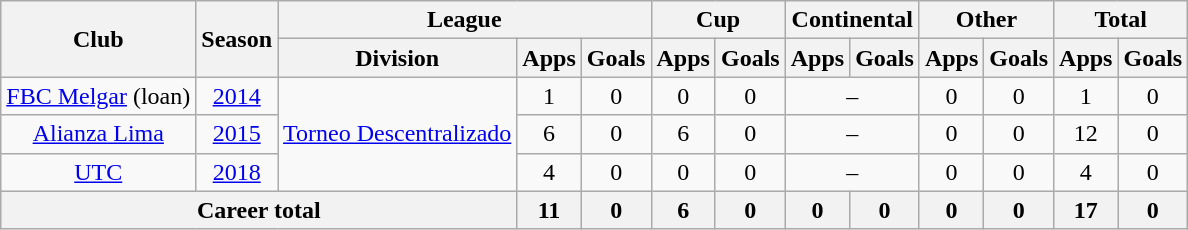<table class="wikitable" style="text-align: center">
<tr>
<th rowspan="2">Club</th>
<th rowspan="2">Season</th>
<th colspan="3">League</th>
<th colspan="2">Cup</th>
<th colspan="2">Continental</th>
<th colspan="2">Other</th>
<th colspan="2">Total</th>
</tr>
<tr>
<th>Division</th>
<th>Apps</th>
<th>Goals</th>
<th>Apps</th>
<th>Goals</th>
<th>Apps</th>
<th>Goals</th>
<th>Apps</th>
<th>Goals</th>
<th>Apps</th>
<th>Goals</th>
</tr>
<tr>
<td><a href='#'>FBC Melgar</a> (loan)</td>
<td><a href='#'>2014</a></td>
<td rowspan="3"><a href='#'>Torneo Descentralizado</a></td>
<td>1</td>
<td>0</td>
<td>0</td>
<td>0</td>
<td colspan="2">–</td>
<td>0</td>
<td>0</td>
<td>1</td>
<td>0</td>
</tr>
<tr>
<td><a href='#'>Alianza Lima</a></td>
<td><a href='#'>2015</a></td>
<td>6</td>
<td>0</td>
<td>6</td>
<td>0</td>
<td colspan="2">–</td>
<td>0</td>
<td>0</td>
<td>12</td>
<td>0</td>
</tr>
<tr>
<td><a href='#'>UTC</a></td>
<td><a href='#'>2018</a></td>
<td>4</td>
<td>0</td>
<td>0</td>
<td>0</td>
<td colspan="2">–</td>
<td>0</td>
<td>0</td>
<td>4</td>
<td>0</td>
</tr>
<tr>
<th colspan="3"><strong>Career total</strong></th>
<th>11</th>
<th>0</th>
<th>6</th>
<th>0</th>
<th>0</th>
<th>0</th>
<th>0</th>
<th>0</th>
<th>17</th>
<th>0</th>
</tr>
</table>
